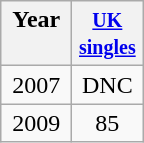<table class="wikitable">
<tr>
<th align="center" valign="top" width="40">Year</th>
<th align="center" valign="top" width="40"><small><a href='#'>UK singles</a></small></th>
</tr>
<tr>
<td align="center" valign="top">2007</td>
<td align="center" valign="top">DNC</td>
</tr>
<tr>
<td align="center" valign="top">2009</td>
<td align="center" valign="top">85</td>
</tr>
</table>
